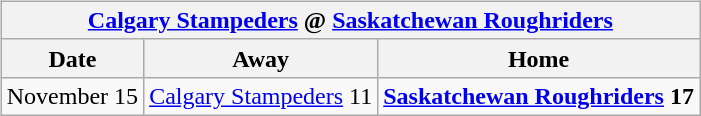<table cellspacing="10">
<tr>
<td valign="top"><br><table class="wikitable">
<tr>
<th colspan="4"><a href='#'>Calgary Stampeders</a> @ <a href='#'>Saskatchewan Roughriders</a></th>
</tr>
<tr>
<th>Date</th>
<th>Away</th>
<th>Home</th>
</tr>
<tr>
<td>November 15</td>
<td><a href='#'>Calgary Stampeders</a> 11</td>
<td><strong><a href='#'>Saskatchewan Roughriders</a> 17</strong></td>
</tr>
</table>
</td>
</tr>
</table>
